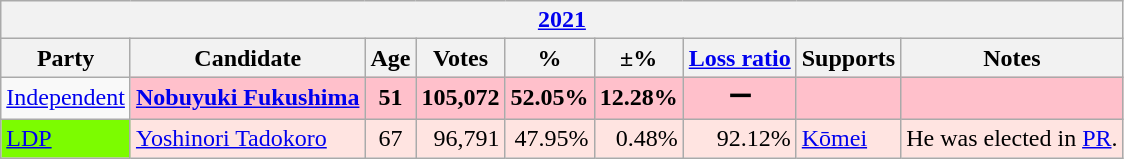<table class="wikitable">
<tr>
<th colspan="9"><a href='#'>2021</a></th>
</tr>
<tr>
<th>Party</th>
<th>Candidate</th>
<th>Age</th>
<th>Votes</th>
<th>%</th>
<th>±%</th>
<th><a href='#'>Loss ratio</a></th>
<th>Supports</th>
<th>Notes</th>
</tr>
<tr>
<td><a href='#'>Independent</a></td>
<td style="background:pink;"><strong><a href='#'>Nobuyuki Fukushima</a></strong></td>
<td style="background:pink;text-align:center"><strong>51</strong></td>
<td style="background:pink;text-align: right"><strong>105,072</strong></td>
<td style="background:pink;text-align: right"><strong>52.05%</strong></td>
<td style="background:pink;text-align:right"><strong>12.28%</strong></td>
<td style="background:pink;text-align: center"><strong>ー</strong></td>
<td style="background:pink;"></td>
<td style="background:pink;"></td>
</tr>
<tr>
<td style="background:lawngreen;"><a href='#'>LDP</a></td>
<td style="background:mistyrose"><a href='#'>Yoshinori Tadokoro</a></td>
<td style="background:mistyrose;text-align:center">67</td>
<td style="background:mistyrose;text-align:right">96,791</td>
<td style="background:mistyrose;text-align:right">47.95%</td>
<td style="background:mistyrose;text-align:right">0.48%</td>
<td style="background:mistyrose;text-align:right">92.12%</td>
<td style="background:mistyrose"><a href='#'>Kōmei</a></td>
<td style="background:mistyrose">He was elected in <a href='#'>PR</a>.</td>
</tr>
</table>
